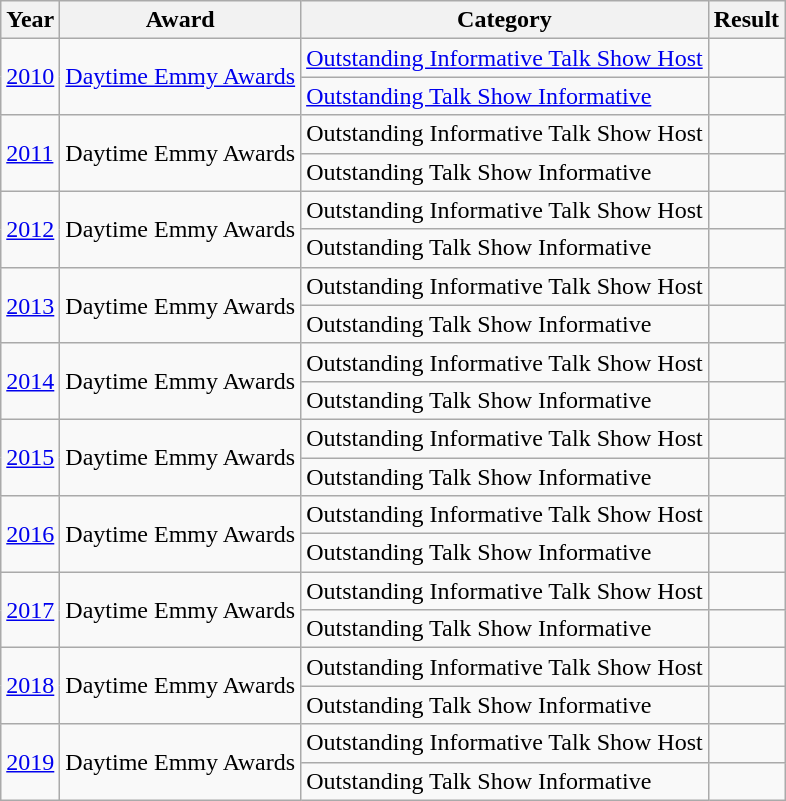<table class="wikitable">
<tr>
<th>Year</th>
<th>Award</th>
<th>Category</th>
<th>Result</th>
</tr>
<tr>
<td rowspan="2"><a href='#'>2010</a></td>
<td rowspan="2"><a href='#'>Daytime Emmy Awards</a></td>
<td><a href='#'>Outstanding Informative Talk Show Host</a></td>
<td></td>
</tr>
<tr>
<td><a href='#'>Outstanding Talk Show Informative</a></td>
<td></td>
</tr>
<tr>
<td rowspan="2"><a href='#'>2011</a></td>
<td rowspan="2">Daytime Emmy Awards</td>
<td>Outstanding Informative Talk Show Host</td>
<td></td>
</tr>
<tr>
<td>Outstanding Talk Show Informative</td>
<td></td>
</tr>
<tr>
<td rowspan="2"><a href='#'>2012</a></td>
<td rowspan="2">Daytime Emmy Awards</td>
<td>Outstanding Informative Talk Show Host</td>
<td></td>
</tr>
<tr>
<td>Outstanding Talk Show Informative</td>
<td></td>
</tr>
<tr>
<td rowspan="2"><a href='#'>2013</a></td>
<td rowspan="2">Daytime Emmy Awards</td>
<td>Outstanding Informative Talk Show Host</td>
<td></td>
</tr>
<tr>
<td>Outstanding Talk Show Informative</td>
<td></td>
</tr>
<tr>
<td rowspan="2"><a href='#'>2014</a></td>
<td rowspan="2">Daytime Emmy Awards</td>
<td>Outstanding Informative Talk Show Host</td>
<td></td>
</tr>
<tr>
<td>Outstanding Talk Show Informative</td>
<td></td>
</tr>
<tr>
<td rowspan="2"><a href='#'>2015</a></td>
<td rowspan="2">Daytime Emmy Awards</td>
<td>Outstanding Informative Talk Show Host</td>
<td></td>
</tr>
<tr>
<td>Outstanding Talk Show Informative</td>
<td></td>
</tr>
<tr>
<td rowspan="2"><a href='#'>2016</a></td>
<td rowspan="2">Daytime Emmy Awards</td>
<td>Outstanding Informative Talk Show Host</td>
<td></td>
</tr>
<tr>
<td>Outstanding Talk Show Informative</td>
<td></td>
</tr>
<tr>
<td rowspan="2"><a href='#'>2017</a></td>
<td rowspan="2">Daytime Emmy Awards</td>
<td>Outstanding Informative Talk Show Host</td>
<td></td>
</tr>
<tr>
<td>Outstanding Talk Show Informative</td>
<td></td>
</tr>
<tr>
<td rowspan="2"><a href='#'>2018</a></td>
<td rowspan="2">Daytime Emmy Awards</td>
<td>Outstanding Informative Talk Show Host</td>
<td></td>
</tr>
<tr>
<td>Outstanding Talk Show Informative</td>
<td></td>
</tr>
<tr>
<td rowspan="2"><a href='#'>2019</a></td>
<td rowspan="2">Daytime Emmy Awards</td>
<td>Outstanding Informative Talk Show Host</td>
<td></td>
</tr>
<tr>
<td>Outstanding Talk Show Informative</td>
<td></td>
</tr>
</table>
